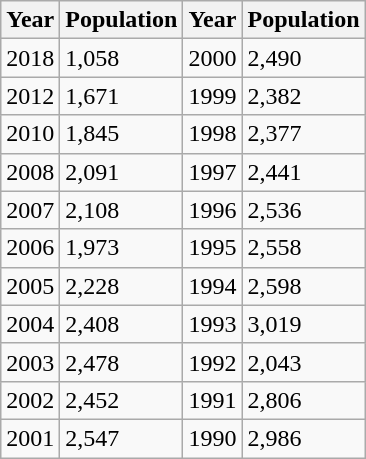<table class="wikitable sortable">
<tr>
<th>Year</th>
<th>Population</th>
<th>Year</th>
<th>Population</th>
</tr>
<tr>
<td>2018</td>
<td>1,058</td>
<td>2000</td>
<td>2,490</td>
</tr>
<tr>
<td>2012</td>
<td>1,671</td>
<td>1999</td>
<td>2,382</td>
</tr>
<tr>
<td>2010</td>
<td>1,845</td>
<td>1998</td>
<td>2,377</td>
</tr>
<tr>
<td>2008</td>
<td>2,091</td>
<td>1997</td>
<td>2,441</td>
</tr>
<tr>
<td>2007</td>
<td>2,108</td>
<td>1996</td>
<td>2,536</td>
</tr>
<tr>
<td>2006</td>
<td>1,973</td>
<td>1995</td>
<td>2,558</td>
</tr>
<tr>
<td>2005</td>
<td>2,228</td>
<td>1994</td>
<td>2,598</td>
</tr>
<tr>
<td>2004</td>
<td>2,408</td>
<td>1993</td>
<td>3,019</td>
</tr>
<tr>
<td>2003</td>
<td>2,478</td>
<td>1992</td>
<td>2,043</td>
</tr>
<tr>
<td>2002</td>
<td>2,452</td>
<td>1991</td>
<td>2,806</td>
</tr>
<tr>
<td>2001</td>
<td>2,547</td>
<td>1990</td>
<td>2,986</td>
</tr>
</table>
